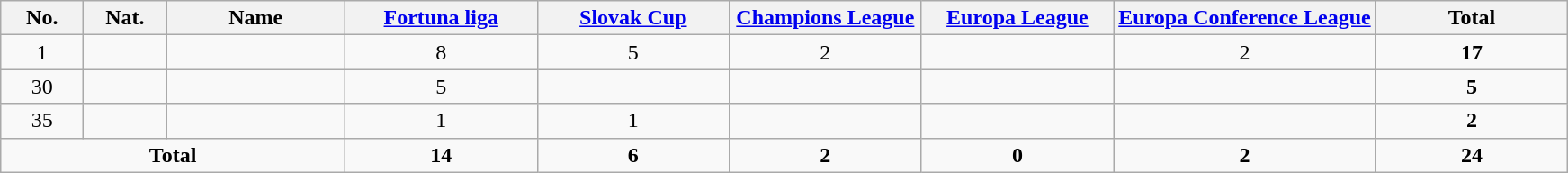<table class="wikitable sortable" style="text-align:center">
<tr>
<th rowspan="1" style="width:54px;">No.</th>
<th rowspan="1" style="width:54px;">Nat.</th>
<th rowspan="1" style="width:125px;">Name</th>
<th style="width:135px;"><a href='#'>Fortuna liga</a></th>
<th style="width:135px;"><a href='#'>Slovak Cup</a></th>
<th style="width:135px;"><a href='#'>Champions League</a></th>
<th style="width:135px;"><a href='#'>Europa League</a></th>
<th><a href='#'>Europa Conference League</a></th>
<th style="width:135px;">Total</th>
</tr>
<tr>
<td>1</td>
<td></td>
<td align="left"></td>
<td>8</td>
<td>5</td>
<td>2</td>
<td></td>
<td>2</td>
<td><strong>17</strong></td>
</tr>
<tr>
<td>30</td>
<td></td>
<td align="left"></td>
<td>5</td>
<td></td>
<td></td>
<td></td>
<td></td>
<td><strong>5</strong></td>
</tr>
<tr>
<td>35</td>
<td></td>
<td align="left"></td>
<td>1</td>
<td>1</td>
<td></td>
<td></td>
<td></td>
<td><strong>2</strong></td>
</tr>
<tr>
<td colspan="3"><strong>Total</strong></td>
<td><strong>14</strong></td>
<td><strong>6</strong></td>
<td><strong>2</strong></td>
<td><strong>0</strong></td>
<td><strong>2</strong></td>
<td><strong>24</strong></td>
</tr>
</table>
